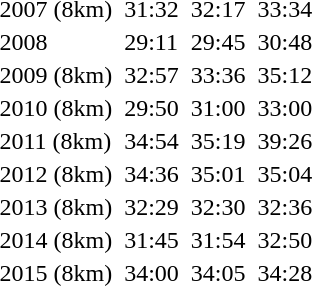<table>
<tr>
<td>2007 (8km)</td>
<td></td>
<td>31:32</td>
<td></td>
<td>32:17</td>
<td></td>
<td>33:34</td>
</tr>
<tr>
<td>2008</td>
<td></td>
<td>29:11</td>
<td></td>
<td>29:45</td>
<td></td>
<td>30:48</td>
</tr>
<tr>
<td>2009 (8km)</td>
<td></td>
<td>32:57</td>
<td></td>
<td>33:36</td>
<td></td>
<td>35:12</td>
</tr>
<tr>
<td>2010 (8km)</td>
<td></td>
<td>29:50</td>
<td></td>
<td>31:00</td>
<td></td>
<td>33:00</td>
</tr>
<tr>
<td>2011 (8km)</td>
<td></td>
<td>34:54</td>
<td></td>
<td>35:19</td>
<td></td>
<td>39:26</td>
</tr>
<tr>
<td>2012 (8km)</td>
<td></td>
<td>34:36</td>
<td></td>
<td>35:01</td>
<td></td>
<td>35:04</td>
</tr>
<tr>
<td>2013 (8km)</td>
<td></td>
<td>32:29</td>
<td></td>
<td>32:30</td>
<td></td>
<td>32:36</td>
</tr>
<tr>
<td>2014 (8km)</td>
<td></td>
<td>31:45</td>
<td></td>
<td>31:54</td>
<td></td>
<td>32:50</td>
</tr>
<tr>
<td>2015 (8km)</td>
<td></td>
<td>34:00</td>
<td></td>
<td>34:05</td>
<td></td>
<td>34:28</td>
</tr>
</table>
